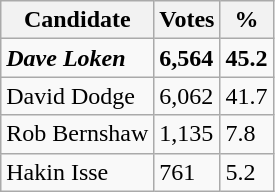<table class="wikitable" align="left">
<tr>
<th>Candidate</th>
<th>Votes</th>
<th>%</th>
</tr>
<tr>
<td><strong><em>Dave Loken</em></strong></td>
<td><strong>6,564</strong></td>
<td><strong>45.2</strong></td>
</tr>
<tr>
<td>David Dodge</td>
<td>6,062</td>
<td>41.7</td>
</tr>
<tr>
<td>Rob Bernshaw</td>
<td>1,135</td>
<td>7.8</td>
</tr>
<tr>
<td>Hakin Isse</td>
<td>761</td>
<td>5.2</td>
</tr>
</table>
